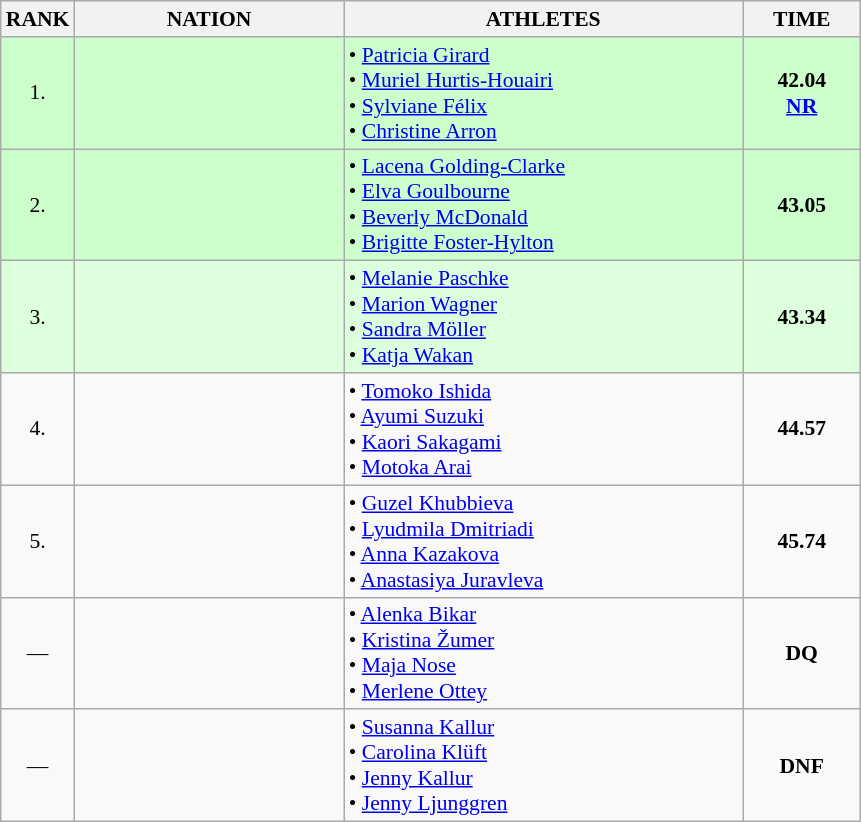<table class="wikitable" style="border-collapse: collapse; font-size: 90%;">
<tr>
<th>RANK</th>
<th style="width: 12em">NATION</th>
<th style="width: 18em">ATHLETES</th>
<th style="width: 5em">TIME</th>
</tr>
<tr style="background:#ccffcc;">
<td align="center">1.</td>
<td align="center"></td>
<td>• <a href='#'>Patricia Girard</a><br>• <a href='#'>Muriel Hurtis-Houairi</a><br>• <a href='#'>Sylviane Félix</a><br>• <a href='#'>Christine Arron</a></td>
<td align="center"><strong>42.04</strong><br><strong><a href='#'>NR</a></strong></td>
</tr>
<tr style="background:#ccffcc;">
<td align="center">2.</td>
<td align="center"></td>
<td>• <a href='#'>Lacena Golding-Clarke</a><br>• <a href='#'>Elva Goulbourne</a><br>• <a href='#'>Beverly McDonald</a><br>• <a href='#'>Brigitte Foster-Hylton</a></td>
<td align="center"><strong>43.05</strong></td>
</tr>
<tr style="background:#ddffdd;">
<td align="center">3.</td>
<td align="center"></td>
<td>• <a href='#'>Melanie Paschke</a><br>• <a href='#'>Marion Wagner</a><br>• <a href='#'>Sandra Möller</a><br>• <a href='#'>Katja Wakan</a></td>
<td align="center"><strong>43.34</strong></td>
</tr>
<tr>
<td align="center">4.</td>
<td align="center"></td>
<td>• <a href='#'>Tomoko Ishida</a><br>• <a href='#'>Ayumi Suzuki</a><br>• <a href='#'>Kaori Sakagami</a><br>• <a href='#'>Motoka Arai</a></td>
<td align="center"><strong>44.57</strong></td>
</tr>
<tr>
<td align="center">5.</td>
<td align="center"></td>
<td>• <a href='#'>Guzel Khubbieva</a><br>• <a href='#'>Lyudmila Dmitriadi</a><br>• <a href='#'>Anna Kazakova</a><br>• <a href='#'>Anastasiya Juravleva</a></td>
<td align="center"><strong>45.74</strong></td>
</tr>
<tr>
<td align="center">—</td>
<td align="center"></td>
<td>• <a href='#'>Alenka Bikar</a><br>• <a href='#'>Kristina Žumer</a><br>• <a href='#'>Maja Nose</a><br>• <a href='#'>Merlene Ottey</a></td>
<td align="center"><strong>DQ</strong></td>
</tr>
<tr>
<td align="center">—</td>
<td align="center"></td>
<td>• <a href='#'>Susanna Kallur</a><br>• <a href='#'>Carolina Klüft</a><br>• <a href='#'>Jenny Kallur</a><br>• <a href='#'>Jenny Ljunggren</a></td>
<td align="center"><strong>DNF</strong></td>
</tr>
</table>
